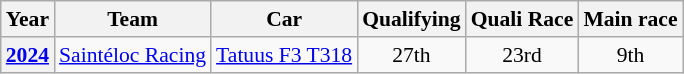<table class="wikitable" style="text-align:center; font-size:90%">
<tr>
<th>Year</th>
<th>Team</th>
<th>Car</th>
<th>Qualifying</th>
<th>Quali Race</th>
<th>Main race</th>
</tr>
<tr>
<th><a href='#'>2024</a></th>
<td align="left"> <a href='#'>Saintéloc Racing</a></td>
<td align="left"><a href='#'>Tatuus F3 T318</a></td>
<td>27th</td>
<td>23rd</td>
<td>9th</td>
</tr>
</table>
